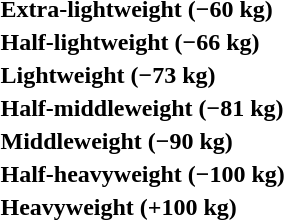<table>
<tr>
<th rowspan=2 style="text-align:left;">Extra-lightweight (−60 kg)</th>
<td rowspan=2></td>
<td rowspan=2></td>
<td></td>
</tr>
<tr>
<td></td>
</tr>
<tr>
<th rowspan=2 style="text-align:left;">Half-lightweight (−66 kg)</th>
<td rowspan=2></td>
<td rowspan=2></td>
<td></td>
</tr>
<tr>
<td></td>
</tr>
<tr>
<th rowspan=2 style="text-align:left;">Lightweight (−73 kg)</th>
<td rowspan=2></td>
<td rowspan=2></td>
<td></td>
</tr>
<tr>
<td></td>
</tr>
<tr>
<th rowspan=2 style="text-align:left;">Half-middleweight (−81 kg)</th>
<td rowspan=2></td>
<td rowspan=2></td>
<td></td>
</tr>
<tr>
<td></td>
</tr>
<tr>
<th rowspan=2 style="text-align:left;">Middleweight (−90 kg)</th>
<td rowspan=2></td>
<td rowspan=2></td>
<td></td>
</tr>
<tr>
<td></td>
</tr>
<tr>
<th rowspan=2 style="text-align:left;">Half-heavyweight (−100 kg)</th>
<td rowspan=2></td>
<td rowspan=2></td>
<td></td>
</tr>
<tr>
<td></td>
</tr>
<tr>
<th rowspan=2 style="text-align:left;">Heavyweight (+100 kg)</th>
<td rowspan=2></td>
<td rowspan=2></td>
<td></td>
</tr>
<tr>
<td></td>
</tr>
</table>
